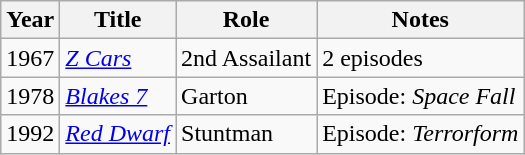<table class="wikitable">
<tr>
<th>Year</th>
<th>Title</th>
<th>Role</th>
<th>Notes</th>
</tr>
<tr>
<td>1967</td>
<td><em><a href='#'>Z Cars</a></em></td>
<td>2nd Assailant</td>
<td>2 episodes</td>
</tr>
<tr>
<td>1978</td>
<td><em><a href='#'>Blakes 7</a></em></td>
<td>Garton</td>
<td>Episode: <em>Space Fall</em></td>
</tr>
<tr>
<td>1992</td>
<td><em><a href='#'>Red Dwarf</a></em></td>
<td>Stuntman</td>
<td>Episode: <em>Terrorform</em></td>
</tr>
</table>
